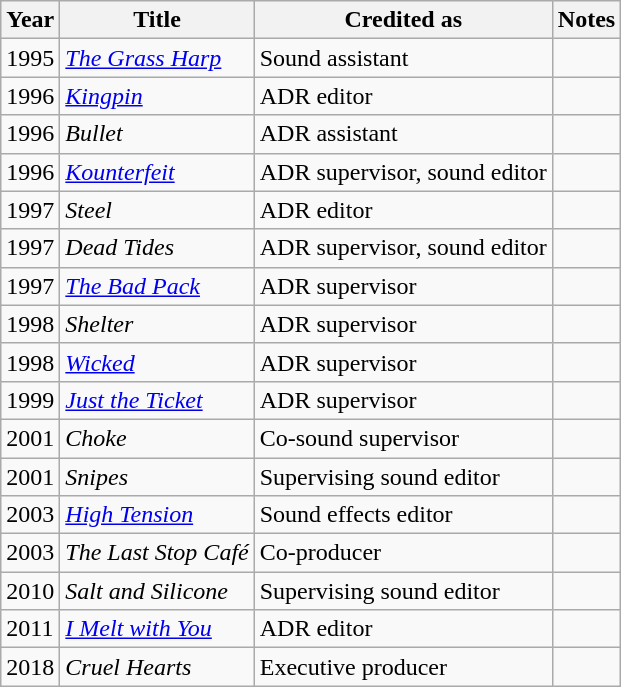<table class="wikitable sortable">
<tr>
<th>Year</th>
<th>Title</th>
<th>Credited as</th>
<th class="unsortable">Notes</th>
</tr>
<tr>
<td>1995</td>
<td><em><a href='#'>The Grass Harp</a></em></td>
<td>Sound assistant</td>
<td></td>
</tr>
<tr>
<td>1996</td>
<td><em><a href='#'>Kingpin</a></em></td>
<td>ADR editor</td>
<td></td>
</tr>
<tr>
<td>1996</td>
<td><em>Bullet</em></td>
<td>ADR assistant</td>
<td></td>
</tr>
<tr>
<td>1996</td>
<td><em><a href='#'>Kounterfeit</a></em></td>
<td>ADR supervisor, sound editor</td>
<td></td>
</tr>
<tr>
<td>1997</td>
<td><em>Steel</em></td>
<td>ADR editor</td>
<td></td>
</tr>
<tr>
<td>1997</td>
<td><em>Dead Tides</em></td>
<td>ADR supervisor, sound editor</td>
<td></td>
</tr>
<tr>
<td>1997</td>
<td><em><a href='#'>The Bad Pack</a></em></td>
<td>ADR supervisor</td>
<td></td>
</tr>
<tr>
<td>1998</td>
<td><em>Shelter</em></td>
<td>ADR supervisor</td>
<td></td>
</tr>
<tr>
<td>1998</td>
<td><em><a href='#'>Wicked</a></em></td>
<td>ADR supervisor</td>
<td></td>
</tr>
<tr>
<td>1999</td>
<td><em><a href='#'>Just the Ticket</a></em></td>
<td>ADR supervisor</td>
<td></td>
</tr>
<tr>
<td>2001</td>
<td><em>Choke</em></td>
<td>Co-sound supervisor</td>
<td></td>
</tr>
<tr>
<td>2001</td>
<td><em>Snipes</em></td>
<td>Supervising sound editor</td>
<td></td>
</tr>
<tr>
<td>2003</td>
<td><em><a href='#'>High Tension</a></em></td>
<td>Sound effects editor</td>
<td></td>
</tr>
<tr>
<td>2003</td>
<td><em>The Last Stop Café</em></td>
<td>Co-producer</td>
<td></td>
</tr>
<tr>
<td>2010</td>
<td><em>Salt and Silicone</em></td>
<td>Supervising sound editor</td>
<td></td>
</tr>
<tr>
<td>2011</td>
<td><em><a href='#'>I Melt with You</a></em></td>
<td>ADR editor</td>
<td></td>
</tr>
<tr>
<td>2018</td>
<td><em>Cruel Hearts</em></td>
<td>Executive producer</td>
<td></td>
</tr>
</table>
